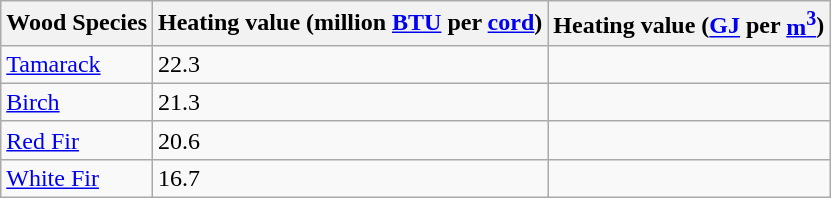<table class="wikitable">
<tr>
<th>Wood Species</th>
<th>Heating value (million <a href='#'>BTU</a> per <a href='#'>cord</a>)</th>
<th>Heating value (<a href='#'>GJ</a> per <a href='#'>m<sup>3</sup></a>)</th>
</tr>
<tr>
<td><a href='#'>Tamarack</a></td>
<td>22.3</td>
<td></td>
</tr>
<tr>
<td><a href='#'>Birch</a></td>
<td>21.3</td>
<td></td>
</tr>
<tr>
<td><a href='#'>Red Fir</a></td>
<td>20.6</td>
<td></td>
</tr>
<tr>
<td><a href='#'>White Fir</a></td>
<td>16.7</td>
<td></td>
</tr>
</table>
